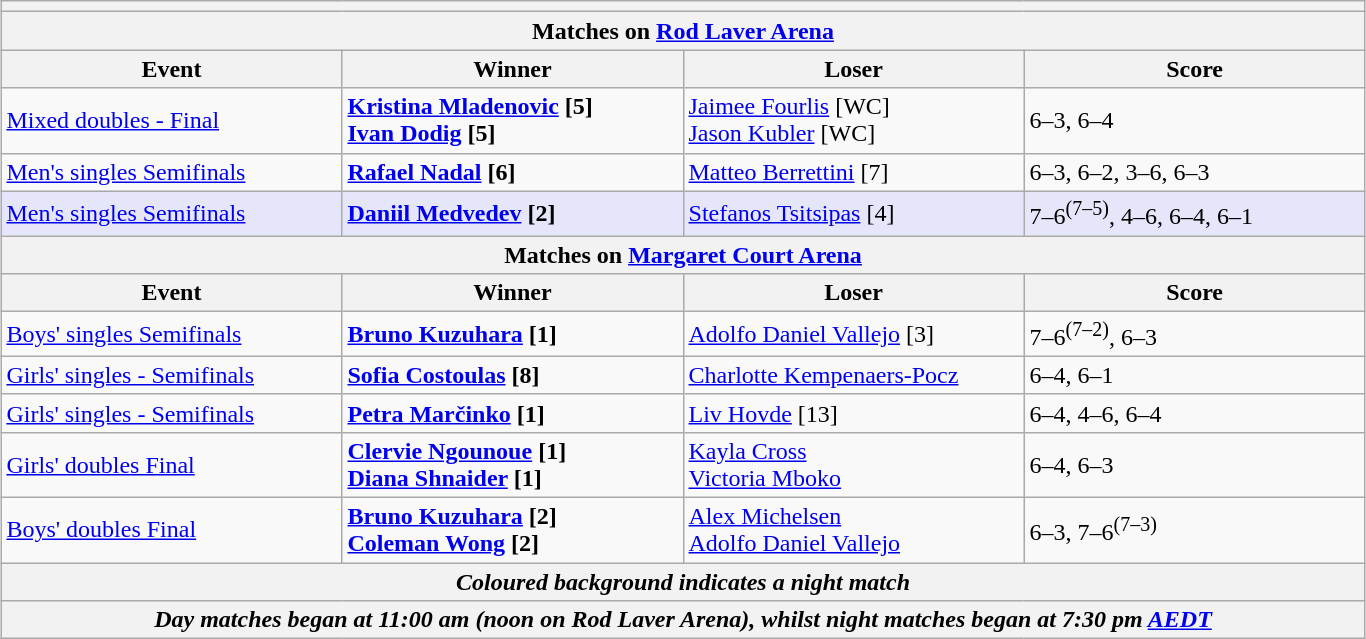<table class="wikitable collapsible uncollapsed" style="margin:auto;">
<tr>
<th colspan=4></th>
</tr>
<tr>
<th colspan=4><strong>Matches on <a href='#'>Rod Laver Arena</a></strong></th>
</tr>
<tr>
<th style="width:220px;">Event</th>
<th style="width:220px;">Winner</th>
<th style="width:220px;">Loser</th>
<th style="width:220px;">Score</th>
</tr>
<tr>
<td><a href='#'>Mixed doubles - Final</a></td>
<td><strong> <a href='#'>Kristina Mladenovic</a> [5]<br>  <a href='#'>Ivan Dodig</a> [5]</strong></td>
<td> <a href='#'>Jaimee Fourlis</a> [WC]<br>  <a href='#'>Jason Kubler</a> [WC]</td>
<td>6–3, 6–4</td>
</tr>
<tr>
<td><a href='#'>Men's singles Semifinals</a></td>
<td><strong> <a href='#'>Rafael Nadal</a> [6]</strong></td>
<td> <a href='#'>Matteo Berrettini</a> [7]</td>
<td>6–3, 6–2, 3–6, 6–3</td>
</tr>
<tr bgcolor=lavender>
<td><a href='#'>Men's singles Semifinals</a></td>
<td><strong> <a href='#'>Daniil Medvedev</a> [2]</strong></td>
<td> <a href='#'>Stefanos Tsitsipas</a> [4]</td>
<td>7–6<sup>(7–5)</sup>, 4–6, 6–4, 6–1</td>
</tr>
<tr>
<th colspan=4><strong>Matches on <a href='#'>Margaret Court Arena</a></strong></th>
</tr>
<tr>
<th style="width:220px;">Event</th>
<th style="width:220px;">Winner</th>
<th style="width:220px;">Loser</th>
<th style="width:220px;">Score</th>
</tr>
<tr>
<td><a href='#'>Boys' singles Semifinals</a></td>
<td><strong> <a href='#'>Bruno Kuzuhara</a> [1]</strong></td>
<td> <a href='#'>Adolfo Daniel Vallejo</a> [3]</td>
<td>7–6<sup>(7–2)</sup>, 6–3</td>
</tr>
<tr>
<td><a href='#'>Girls' singles - Semifinals</a></td>
<td><strong> <a href='#'>Sofia Costoulas</a> [8]</strong></td>
<td> <a href='#'>Charlotte Kempenaers-Pocz</a></td>
<td>6–4, 6–1</td>
</tr>
<tr>
<td><a href='#'>Girls' singles - Semifinals</a></td>
<td><strong> <a href='#'>Petra Marčinko</a> [1]</strong></td>
<td> <a href='#'>Liv Hovde</a> [13]</td>
<td>6–4, 4–6, 6–4</td>
</tr>
<tr>
<td><a href='#'>Girls' doubles Final</a></td>
<td><strong> <a href='#'>Clervie Ngounoue</a> [1] <br>  <a href='#'>Diana Shnaider</a> [1]</strong></td>
<td> <a href='#'>Kayla Cross</a> <br>  <a href='#'>Victoria Mboko</a></td>
<td>6–4, 6–3</td>
</tr>
<tr>
<td><a href='#'>Boys' doubles Final</a></td>
<td><strong> <a href='#'>Bruno Kuzuhara</a> [2]<br>  <a href='#'>Coleman Wong</a> [2]</strong></td>
<td> <a href='#'>Alex Michelsen</a> <br>  <a href='#'>Adolfo Daniel Vallejo</a></td>
<td>6–3, 7–6<sup>(7–3)</sup></td>
</tr>
<tr>
<th colspan=4><em>Coloured background indicates a night match</em></th>
</tr>
<tr>
<th colspan=4><em>Day matches began at 11:00 am (noon on Rod Laver Arena), whilst night matches began at 7:30 pm <a href='#'>AEDT</a></em></th>
</tr>
</table>
